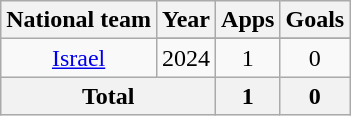<table class="wikitable" style="text-align:center">
<tr>
<th>National team</th>
<th>Year</th>
<th>Apps</th>
<th>Goals</th>
</tr>
<tr>
<td rowspan=2><a href='#'>Israel</a></td>
</tr>
<tr>
<td>2024</td>
<td>1</td>
<td>0</td>
</tr>
<tr>
<th colspan="2">Total</th>
<th>1</th>
<th>0</th>
</tr>
</table>
